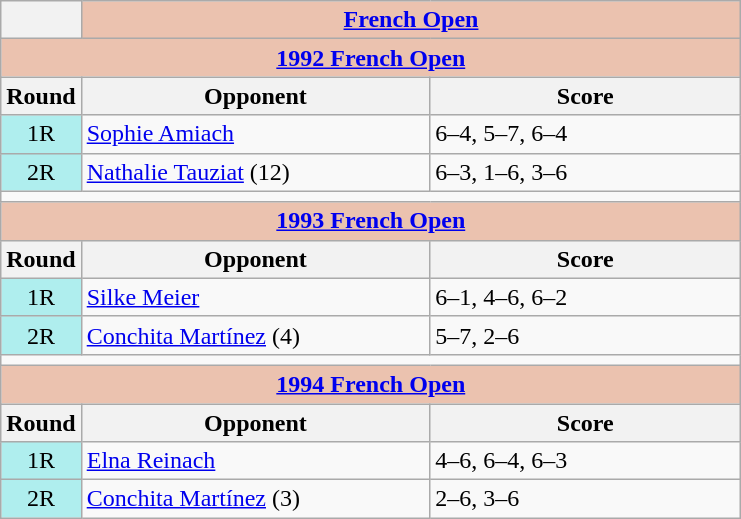<table class="wikitable collapsible collapsed">
<tr>
<th></th>
<th colspan=2 style="background:#ebc2af;"><a href='#'>French Open</a></th>
</tr>
<tr>
<th colspan=3 style="background:#ebc2af;"><a href='#'>1992 French Open</a></th>
</tr>
<tr>
<th>Round</th>
<th width=225>Opponent</th>
<th width=200>Score</th>
</tr>
<tr>
<td style="text-align:center; background:#afeeee;">1R</td>
<td> <a href='#'>Sophie Amiach</a></td>
<td>6–4, 5–7, 6–4</td>
</tr>
<tr>
<td style="text-align:center; background:#afeeee;">2R</td>
<td> <a href='#'>Nathalie Tauziat</a> (12)</td>
<td>6–3, 1–6, 3–6</td>
</tr>
<tr>
<td colspan=3></td>
</tr>
<tr>
<th colspan=3 style="background:#ebc2af;"><a href='#'>1993 French Open</a></th>
</tr>
<tr>
<th>Round</th>
<th width=225>Opponent</th>
<th width=200>Score</th>
</tr>
<tr>
<td style="text-align:center; background:#afeeee;">1R</td>
<td> <a href='#'>Silke Meier</a></td>
<td>6–1, 4–6, 6–2</td>
</tr>
<tr>
<td style="text-align:center; background:#afeeee;">2R</td>
<td> <a href='#'>Conchita Martínez</a> (4)</td>
<td>5–7, 2–6</td>
</tr>
<tr>
<td colspan=3></td>
</tr>
<tr>
<th colspan=3 style="background:#ebc2af;"><a href='#'>1994 French Open</a></th>
</tr>
<tr>
<th>Round</th>
<th width=225>Opponent</th>
<th width=200>Score</th>
</tr>
<tr>
<td style="text-align:center; background:#afeeee;">1R</td>
<td> <a href='#'>Elna Reinach</a></td>
<td>4–6, 6–4, 6–3</td>
</tr>
<tr>
<td style="text-align:center; background:#afeeee;">2R</td>
<td> <a href='#'>Conchita Martínez</a> (3)</td>
<td>2–6, 3–6</td>
</tr>
</table>
